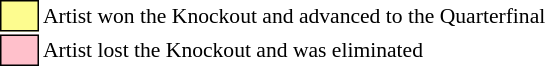<table class="toccolours" style="font-size: 90%; white-space: nowrap;">
<tr>
<td style="background-color:#fdfc8f; border: 1px solid black">      </td>
<td>Artist won the Knockout and advanced to the Quarterfinal</td>
</tr>
<tr>
<td style="background-color:pink; border: 1px solid black">      </td>
<td>Artist lost the Knockout and was eliminated</td>
</tr>
<tr>
</tr>
</table>
